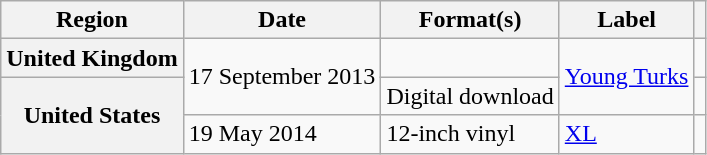<table class="wikitable plainrowheaders">
<tr>
<th scope="col">Region</th>
<th scope="col">Date</th>
<th scope="col">Format(s)</th>
<th scope="col">Label</th>
<th scope="col"></th>
</tr>
<tr>
<th scope="row">United Kingdom</th>
<td rowspan="2">17 September 2013</td>
<td></td>
<td rowspan="2"><a href='#'>Young Turks</a></td>
<td align="center"></td>
</tr>
<tr>
<th scope="row" rowspan="2">United States</th>
<td>Digital download</td>
<td align="center"></td>
</tr>
<tr>
<td>19 May 2014</td>
<td>12-inch vinyl</td>
<td><a href='#'>XL</a></td>
<td align="center"></td>
</tr>
</table>
